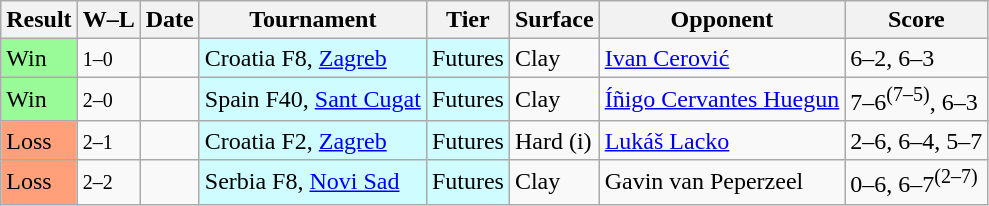<table class="sortable wikitable">
<tr>
<th>Result</th>
<th class="unsortable">W–L</th>
<th>Date</th>
<th>Tournament</th>
<th>Tier</th>
<th>Surface</th>
<th>Opponent</th>
<th class="unsortable">Score</th>
</tr>
<tr>
<td bgcolor=98FB98>Win</td>
<td><small>1–0</small></td>
<td></td>
<td style="background:#cffcff;">Croatia F8, <a href='#'>Zagreb</a></td>
<td style="background:#cffcff;">Futures</td>
<td>Clay</td>
<td> <a href='#'>Ivan Cerović</a></td>
<td>6–2, 6–3</td>
</tr>
<tr>
<td bgcolor=98FB98>Win</td>
<td><small>2–0</small></td>
<td></td>
<td style="background:#cffcff;">Spain F40, <a href='#'>Sant Cugat</a></td>
<td style="background:#cffcff;">Futures</td>
<td>Clay</td>
<td> <a href='#'>Íñigo Cervantes Huegun</a></td>
<td>7–6<sup>(7–5)</sup>, 6–3</td>
</tr>
<tr>
<td bgcolor=#FFA07A>Loss</td>
<td><small>2–1</small></td>
<td></td>
<td style="background:#cffcff;">Croatia F2, <a href='#'>Zagreb</a></td>
<td style="background:#cffcff;">Futures</td>
<td>Hard (i)</td>
<td> <a href='#'>Lukáš Lacko</a></td>
<td>2–6, 6–4, 5–7</td>
</tr>
<tr>
<td bgcolor=#FFA07A>Loss</td>
<td><small>2–2</small></td>
<td></td>
<td style="background:#cffcff;">Serbia F8, <a href='#'>Novi Sad</a></td>
<td style="background:#cffcff;">Futures</td>
<td>Clay</td>
<td> Gavin van Peperzeel</td>
<td>0–6, 6–7<sup>(2–7)</sup></td>
</tr>
</table>
